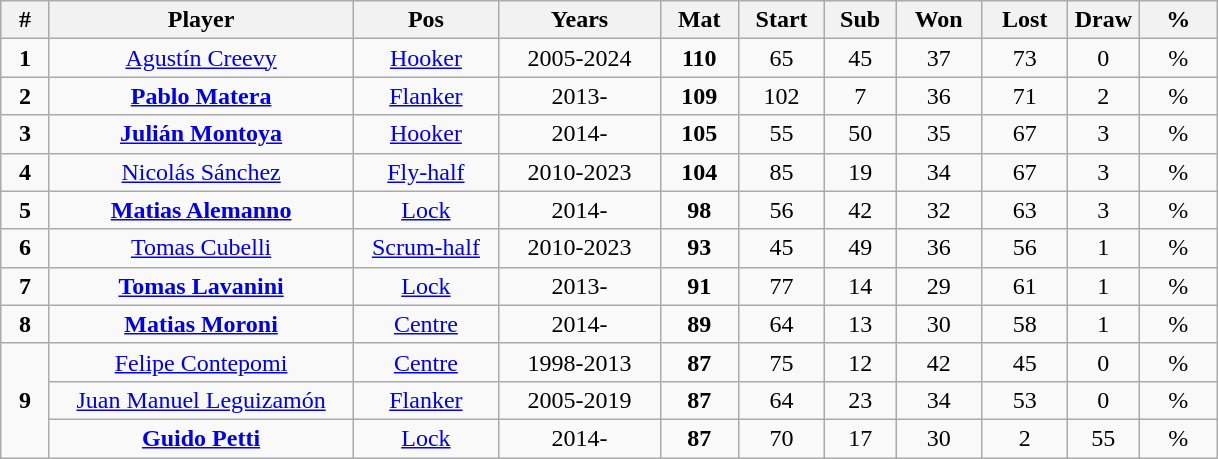<table class="wikitable" style="font-size:100%; text-align:center;">
<tr>
<th style="width:25px;">#</th>
<th style="width:195px;">Player</th>
<th style="width:90px;">Pos</th>
<th style="width:100px;">Years</th>
<th style="width:45px;">Mat</th>
<th style="width:50px;">Start</th>
<th style="width:40px;">Sub</th>
<th style="width:50px;">Won</th>
<th style="width:50px;">Lost</th>
<th style="width:40px;">Draw</th>
<th style="width:45px;">%</th>
</tr>
<tr>
<td><strong>1</strong></td>
<td><a href='#'>Agustín Creevy</a></td>
<td><a href='#'>Hooker</a></td>
<td>2005-2024</td>
<td><strong>110</strong></td>
<td>65</td>
<td>45</td>
<td>37</td>
<td>73</td>
<td>0</td>
<td>%</td>
</tr>
<tr>
<td><strong>2</strong></td>
<td><strong><a href='#'>Pablo Matera</a></strong></td>
<td><a href='#'>Flanker</a></td>
<td>2013-</td>
<td><strong>109</strong></td>
<td>102</td>
<td>7</td>
<td>36</td>
<td>71</td>
<td>2</td>
<td>%</td>
</tr>
<tr>
<td><strong>3</strong></td>
<td><strong><a href='#'>Julián Montoya</a></strong></td>
<td><a href='#'>Hooker</a></td>
<td>2014-</td>
<td><strong>105</strong></td>
<td>55</td>
<td>50</td>
<td>35</td>
<td>67</td>
<td>3</td>
<td>%</td>
</tr>
<tr>
<td><strong>4</strong></td>
<td><a href='#'>Nicolás Sánchez</a></td>
<td><a href='#'>Fly-half</a></td>
<td>2010-2023</td>
<td><strong>104</strong></td>
<td>85</td>
<td>19</td>
<td>34</td>
<td>67</td>
<td>3</td>
<td>%</td>
</tr>
<tr>
<td><strong>5</strong></td>
<td><strong><a href='#'>Matias Alemanno</a></strong></td>
<td><a href='#'>Lock</a></td>
<td>2014-</td>
<td><strong>98</strong></td>
<td>56</td>
<td>42</td>
<td>32</td>
<td>63</td>
<td>3</td>
<td>%</td>
</tr>
<tr>
<td><strong>6</strong></td>
<td><a href='#'>Tomas Cubelli</a></td>
<td><a href='#'>Scrum-half</a></td>
<td>2010-2023</td>
<td><strong>93</strong></td>
<td>45</td>
<td>49</td>
<td>36</td>
<td>56</td>
<td>1</td>
<td>%</td>
</tr>
<tr>
<td><strong>7</strong></td>
<td><strong><a href='#'>Tomas Lavanini</a></strong></td>
<td><a href='#'>Lock</a></td>
<td>2013-</td>
<td><strong>91</strong></td>
<td>77</td>
<td>14</td>
<td>29</td>
<td>61</td>
<td>1</td>
<td>%</td>
</tr>
<tr>
<td><strong>8</strong></td>
<td><strong><a href='#'>Matias Moroni</a></strong></td>
<td><a href='#'>Centre</a></td>
<td>2014-</td>
<td><strong>89</strong></td>
<td>64</td>
<td>13</td>
<td>30</td>
<td>58</td>
<td>1</td>
<td>%</td>
</tr>
<tr>
<td rowspan=3><strong>9</strong></td>
<td><a href='#'>Felipe Contepomi</a></td>
<td><a href='#'>Centre</a></td>
<td>1998-2013</td>
<td><strong>87</strong></td>
<td>75</td>
<td>12</td>
<td>42</td>
<td>45</td>
<td>0</td>
<td>%</td>
</tr>
<tr>
<td><a href='#'>Juan Manuel Leguizamón</a></td>
<td><a href='#'>Flanker</a></td>
<td>2005-2019</td>
<td><strong>87</strong></td>
<td>64</td>
<td>23</td>
<td>34</td>
<td>53</td>
<td>0</td>
<td>%</td>
</tr>
<tr>
<td><strong><a href='#'>Guido Petti</a></strong></td>
<td><a href='#'>Lock</a></td>
<td>2014-</td>
<td><strong>87</strong></td>
<td>70</td>
<td>17</td>
<td>30</td>
<td>2</td>
<td>55</td>
<td>%</td>
</tr>
</table>
